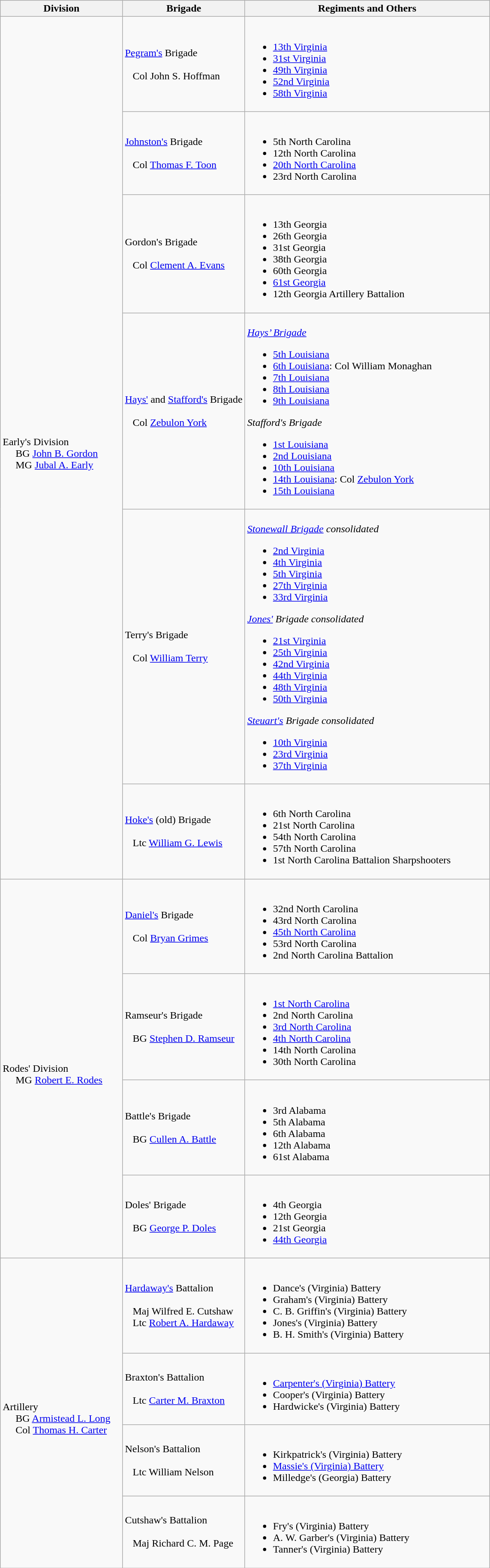<table class="wikitable">
<tr>
<th width=25%>Division</th>
<th width=25%>Brigade</th>
<th>Regiments and Others</th>
</tr>
<tr>
<td rowspan=6><br>Early's Division
<br>    
BG <a href='#'>John B. Gordon</a>
<br>    
MG <a href='#'>Jubal A. Early</a></td>
<td><a href='#'>Pegram's</a> Brigade<br><br>  
Col John S. Hoffman</td>
<td><br><ul><li><a href='#'>13th Virginia</a></li><li><a href='#'>31st Virginia</a></li><li><a href='#'>49th Virginia</a></li><li><a href='#'>52nd Virginia</a></li><li><a href='#'>58th Virginia</a></li></ul></td>
</tr>
<tr>
<td><a href='#'>Johnston's</a> Brigade<br><br>  
Col <a href='#'>Thomas F. Toon</a></td>
<td><br><ul><li>5th North Carolina</li><li>12th North Carolina</li><li><a href='#'>20th North Carolina</a></li><li>23rd North Carolina</li></ul></td>
</tr>
<tr>
<td>Gordon's Brigade<br><br>  
Col <a href='#'>Clement A. Evans</a></td>
<td><br><ul><li>13th Georgia</li><li>26th Georgia</li><li>31st Georgia</li><li>38th Georgia</li><li>60th Georgia</li><li><a href='#'>61st Georgia</a></li><li>12th Georgia Artillery Battalion</li></ul></td>
</tr>
<tr>
<td><a href='#'>Hays'</a> and <a href='#'>Stafford's</a> Brigade<br><br>  
Col <a href='#'>Zebulon York</a></td>
<td><br><em><a href='#'>Hays’ Brigade</a></em><ul><li><a href='#'>5th Louisiana</a></li><li><a href='#'>6th Louisiana</a>: Col William Monaghan</li><li><a href='#'>7th Louisiana</a></li><li><a href='#'>8th Louisiana</a></li><li><a href='#'>9th Louisiana</a></li></ul><em>Stafford's Brigade</em><ul><li><a href='#'>1st Louisiana</a></li><li><a href='#'>2nd Louisiana</a></li><li><a href='#'>10th Louisiana</a></li><li><a href='#'>14th Louisiana</a>: Col <a href='#'>Zebulon York</a></li><li><a href='#'>15th Louisiana</a></li></ul></td>
</tr>
<tr>
<td>Terry's Brigade<br><br>  
Col <a href='#'>William Terry</a></td>
<td><br><em><a href='#'>Stonewall Brigade</a> consolidated</em><ul><li><a href='#'>2nd Virginia</a></li><li><a href='#'>4th Virginia</a></li><li><a href='#'>5th Virginia</a></li><li><a href='#'>27th Virginia</a></li><li><a href='#'>33rd Virginia</a></li></ul><em><a href='#'>Jones'</a> Brigade consolidated</em><ul><li><a href='#'>21st Virginia</a></li><li><a href='#'>25th Virginia</a></li><li><a href='#'>42nd Virginia</a></li><li><a href='#'>44th Virginia</a></li><li><a href='#'>48th Virginia</a></li><li><a href='#'>50th Virginia</a></li></ul><em><a href='#'>Steuart's</a> Brigade consolidated</em><ul><li><a href='#'>10th Virginia</a></li><li><a href='#'>23rd Virginia</a></li><li><a href='#'>37th Virginia</a></li></ul></td>
</tr>
<tr>
<td><a href='#'>Hoke's</a> (old) Brigade<br><br>  
Ltc <a href='#'>William G. Lewis</a></td>
<td><br><ul><li>6th North Carolina</li><li>21st North Carolina</li><li>54th North Carolina</li><li>57th North Carolina</li><li>1st North Carolina Battalion Sharpshooters</li></ul></td>
</tr>
<tr>
<td rowspan=4><br>Rodes' Division
<br>    
MG <a href='#'>Robert E. Rodes</a></td>
<td><a href='#'>Daniel's</a> Brigade<br><br>  
Col <a href='#'>Bryan Grimes</a></td>
<td><br><ul><li>32nd North Carolina</li><li>43rd North Carolina</li><li><a href='#'>45th North Carolina</a></li><li>53rd North Carolina</li><li>2nd North Carolina Battalion</li></ul></td>
</tr>
<tr>
<td>Ramseur's Brigade<br><br>  
BG <a href='#'>Stephen D. Ramseur</a></td>
<td><br><ul><li><a href='#'>1st North Carolina</a></li><li>2nd North Carolina</li><li><a href='#'>3rd North Carolina</a></li><li><a href='#'>4th North Carolina</a></li><li>14th North Carolina</li><li>30th North Carolina</li></ul></td>
</tr>
<tr>
<td>Battle's Brigade<br><br>  
BG <a href='#'>Cullen A. Battle</a></td>
<td><br><ul><li>3rd Alabama</li><li>5th Alabama</li><li>6th Alabama</li><li>12th Alabama</li><li>61st Alabama</li></ul></td>
</tr>
<tr>
<td>Doles' Brigade<br><br>  
BG <a href='#'>George P. Doles</a></td>
<td><br><ul><li>4th Georgia</li><li>12th Georgia</li><li>21st Georgia</li><li><a href='#'>44th Georgia</a></li></ul></td>
</tr>
<tr>
<td rowspan=4><br>Artillery
<br>    
BG <a href='#'>Armistead L. Long</a>
<br>    
Col <a href='#'>Thomas H. Carter</a></td>
<td><a href='#'>Hardaway's</a> Battalion<br><br>  
Maj Wilfred E. Cutshaw
<br>  
Ltc <a href='#'>Robert A. Hardaway</a></td>
<td><br><ul><li>Dance's (Virginia) Battery</li><li>Graham's (Virginia) Battery</li><li>C. B. Griffin's (Virginia) Battery</li><li>Jones's (Virginia) Battery</li><li>B. H. Smith's (Virginia) Battery</li></ul></td>
</tr>
<tr>
<td>Braxton's Battalion<br><br>  
Ltc <a href='#'>Carter M. Braxton</a></td>
<td><br><ul><li><a href='#'>Carpenter's (Virginia) Battery</a></li><li>Cooper's (Virginia) Battery</li><li>Hardwicke's (Virginia) Battery</li></ul></td>
</tr>
<tr>
<td>Nelson's Battalion<br><br>  
Ltc William Nelson</td>
<td><br><ul><li>Kirkpatrick's (Virginia) Battery</li><li><a href='#'>Massie's (Virginia) Battery</a></li><li>Milledge's (Georgia) Battery</li></ul></td>
</tr>
<tr>
<td>Cutshaw's Battalion<br><br>  
Maj Richard C. M. Page</td>
<td><br><ul><li>Fry's (Virginia) Battery</li><li>A. W. Garber's (Virginia) Battery</li><li>Tanner's (Virginia) Battery</li></ul></td>
</tr>
</table>
